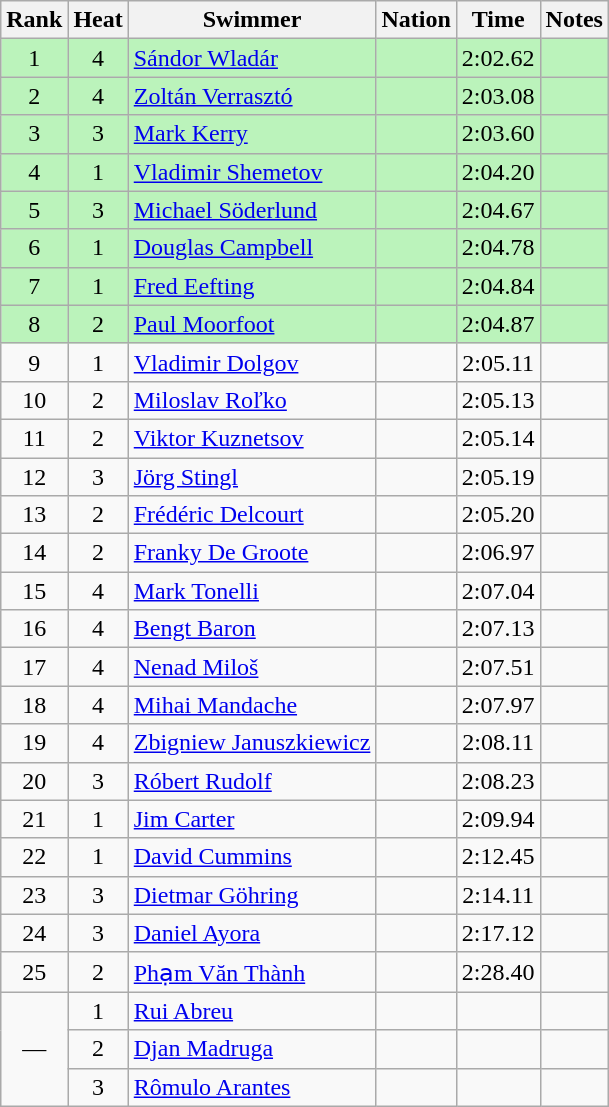<table class="wikitable sortable" style="text-align:center">
<tr>
<th>Rank</th>
<th>Heat</th>
<th>Swimmer</th>
<th>Nation</th>
<th>Time</th>
<th>Notes</th>
</tr>
<tr bgcolor=bbf3bb>
<td>1</td>
<td>4</td>
<td align=left><a href='#'>Sándor Wladár</a></td>
<td align=left></td>
<td>2:02.62</td>
<td></td>
</tr>
<tr bgcolor=bbf3bb>
<td>2</td>
<td>4</td>
<td align=left><a href='#'>Zoltán Verrasztó</a></td>
<td align=left></td>
<td>2:03.08</td>
<td></td>
</tr>
<tr bgcolor=bbf3bb>
<td>3</td>
<td>3</td>
<td align=left><a href='#'>Mark Kerry</a></td>
<td align=left></td>
<td>2:03.60</td>
<td></td>
</tr>
<tr bgcolor=bbf3bb>
<td>4</td>
<td>1</td>
<td align=left><a href='#'>Vladimir Shemetov</a></td>
<td align=left></td>
<td>2:04.20</td>
<td></td>
</tr>
<tr bgcolor=bbf3bb>
<td>5</td>
<td>3</td>
<td align=left><a href='#'>Michael Söderlund</a></td>
<td align=left></td>
<td>2:04.67</td>
<td></td>
</tr>
<tr bgcolor=bbf3bb>
<td>6</td>
<td>1</td>
<td align=left><a href='#'>Douglas Campbell</a></td>
<td align=left></td>
<td>2:04.78</td>
<td></td>
</tr>
<tr bgcolor=bbf3bb>
<td>7</td>
<td>1</td>
<td align=left><a href='#'>Fred Eefting</a></td>
<td align=left></td>
<td>2:04.84</td>
<td></td>
</tr>
<tr bgcolor=bbf3bb>
<td>8</td>
<td>2</td>
<td align=left><a href='#'>Paul Moorfoot</a></td>
<td align=left></td>
<td>2:04.87</td>
<td></td>
</tr>
<tr>
<td>9</td>
<td>1</td>
<td align=left><a href='#'>Vladimir Dolgov</a></td>
<td align=left></td>
<td>2:05.11</td>
<td></td>
</tr>
<tr>
<td>10</td>
<td>2</td>
<td align=left><a href='#'>Miloslav Roľko</a></td>
<td align=left></td>
<td>2:05.13</td>
<td></td>
</tr>
<tr>
<td>11</td>
<td>2</td>
<td align=left><a href='#'>Viktor Kuznetsov</a></td>
<td align=left></td>
<td>2:05.14</td>
<td></td>
</tr>
<tr>
<td>12</td>
<td>3</td>
<td align=left><a href='#'>Jörg Stingl</a></td>
<td align=left></td>
<td>2:05.19</td>
<td></td>
</tr>
<tr>
<td>13</td>
<td>2</td>
<td align=left><a href='#'>Frédéric Delcourt</a></td>
<td align=left></td>
<td>2:05.20</td>
<td></td>
</tr>
<tr>
<td>14</td>
<td>2</td>
<td align=left><a href='#'>Franky De Groote</a></td>
<td align=left></td>
<td>2:06.97</td>
<td></td>
</tr>
<tr>
<td>15</td>
<td>4</td>
<td align=left><a href='#'>Mark Tonelli</a></td>
<td align=left></td>
<td>2:07.04</td>
<td></td>
</tr>
<tr>
<td>16</td>
<td>4</td>
<td align=left><a href='#'>Bengt Baron</a></td>
<td align=left></td>
<td>2:07.13</td>
<td></td>
</tr>
<tr>
<td>17</td>
<td>4</td>
<td align=left><a href='#'>Nenad Miloš</a></td>
<td align=left></td>
<td>2:07.51</td>
<td></td>
</tr>
<tr>
<td>18</td>
<td>4</td>
<td align=left><a href='#'>Mihai Mandache</a></td>
<td align=left></td>
<td>2:07.97</td>
<td></td>
</tr>
<tr>
<td>19</td>
<td>4</td>
<td align=left><a href='#'>Zbigniew Januszkiewicz</a></td>
<td align=left></td>
<td>2:08.11</td>
<td></td>
</tr>
<tr>
<td>20</td>
<td>3</td>
<td align=left><a href='#'>Róbert Rudolf</a></td>
<td align=left></td>
<td>2:08.23</td>
<td></td>
</tr>
<tr>
<td>21</td>
<td>1</td>
<td align=left><a href='#'>Jim Carter</a></td>
<td align=left></td>
<td>2:09.94</td>
<td></td>
</tr>
<tr>
<td>22</td>
<td>1</td>
<td align=left><a href='#'>David Cummins</a></td>
<td align=left></td>
<td>2:12.45</td>
<td></td>
</tr>
<tr>
<td>23</td>
<td>3</td>
<td align=left><a href='#'>Dietmar Göhring</a></td>
<td align=left></td>
<td>2:14.11</td>
<td></td>
</tr>
<tr>
<td>24</td>
<td>3</td>
<td align=left><a href='#'>Daniel Ayora</a></td>
<td align=left></td>
<td>2:17.12</td>
<td></td>
</tr>
<tr>
<td>25</td>
<td>2</td>
<td align=left><a href='#'>Phạm Văn Thành</a></td>
<td align=left></td>
<td>2:28.40</td>
<td></td>
</tr>
<tr>
<td rowspan=3 data-sort-value=26>—</td>
<td>1</td>
<td align=left><a href='#'>Rui Abreu</a></td>
<td align=left></td>
<td data-sort-value=9:99.99></td>
<td></td>
</tr>
<tr>
<td>2</td>
<td align=left><a href='#'>Djan Madruga</a></td>
<td align=left></td>
<td data-sort-value=9:99.99></td>
<td></td>
</tr>
<tr>
<td>3</td>
<td align=left><a href='#'>Rômulo Arantes</a></td>
<td align=left></td>
<td data-sort-value=9:99.99></td>
<td></td>
</tr>
</table>
